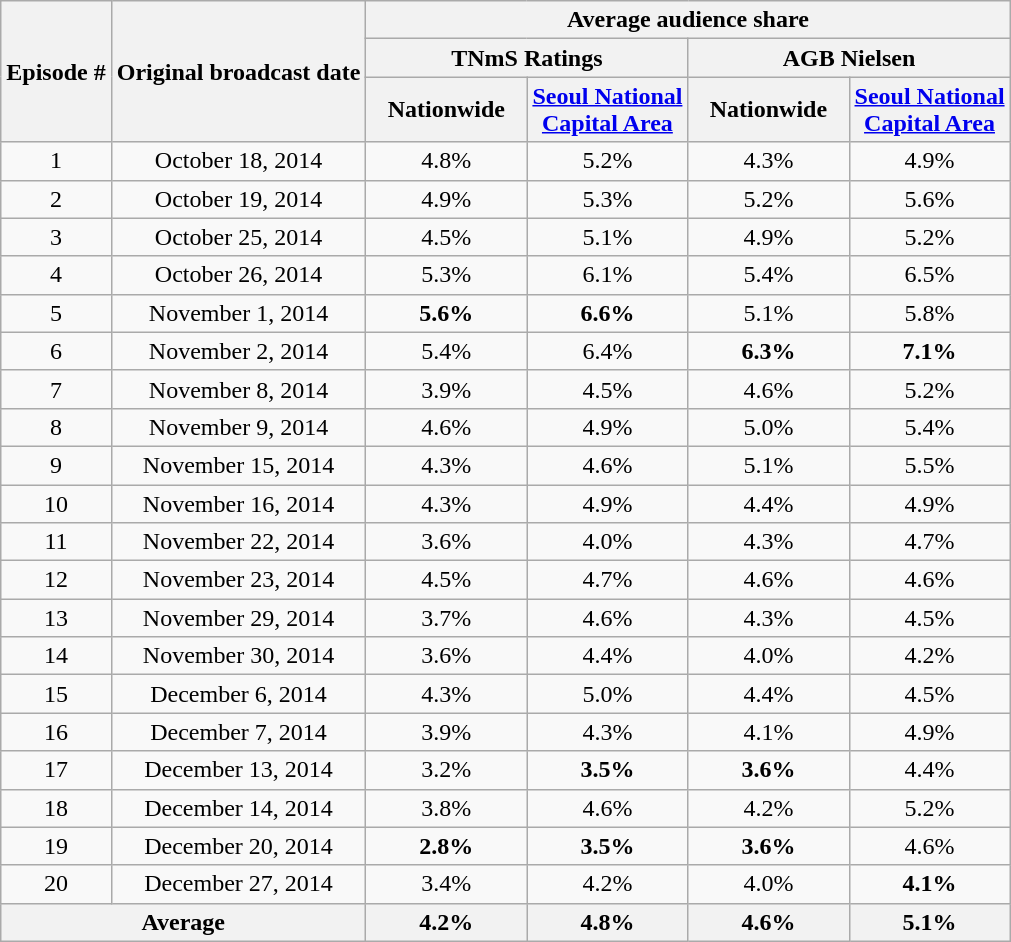<table class=wikitable style="text-align:center">
<tr>
<th rowspan="3">Episode #</th>
<th rowspan="3">Original broadcast date</th>
<th colspan="4">Average audience share</th>
</tr>
<tr>
<th colspan="2">TNmS Ratings</th>
<th colspan="2">AGB Nielsen</th>
</tr>
<tr>
<th width=100>Nationwide</th>
<th width=100><a href='#'>Seoul National Capital Area</a></th>
<th width=100>Nationwide</th>
<th width=100><a href='#'>Seoul National Capital Area</a></th>
</tr>
<tr>
<td>1</td>
<td>October 18, 2014</td>
<td>4.8%</td>
<td>5.2%</td>
<td>4.3%</td>
<td>4.9%</td>
</tr>
<tr>
<td>2</td>
<td>October 19, 2014</td>
<td>4.9%</td>
<td>5.3%</td>
<td>5.2%</td>
<td>5.6%</td>
</tr>
<tr>
<td>3</td>
<td>October 25, 2014</td>
<td>4.5%</td>
<td>5.1%</td>
<td>4.9%</td>
<td>5.2%</td>
</tr>
<tr>
<td>4</td>
<td>October 26, 2014</td>
<td>5.3%</td>
<td>6.1%</td>
<td>5.4%</td>
<td>6.5%</td>
</tr>
<tr>
<td>5</td>
<td>November 1, 2014</td>
<td><span><strong>5.6%</strong></span></td>
<td><span><strong>6.6%</strong></span></td>
<td>5.1%</td>
<td>5.8%</td>
</tr>
<tr>
<td>6</td>
<td>November 2, 2014</td>
<td>5.4%</td>
<td>6.4%</td>
<td><span><strong>6.3%</strong></span></td>
<td><span><strong>7.1%</strong></span></td>
</tr>
<tr>
<td>7</td>
<td>November 8, 2014</td>
<td>3.9%</td>
<td>4.5%</td>
<td>4.6%</td>
<td>5.2%</td>
</tr>
<tr>
<td>8</td>
<td>November 9, 2014</td>
<td>4.6%</td>
<td>4.9%</td>
<td>5.0%</td>
<td>5.4%</td>
</tr>
<tr>
<td>9</td>
<td>November 15, 2014</td>
<td>4.3%</td>
<td>4.6%</td>
<td>5.1%</td>
<td>5.5%</td>
</tr>
<tr>
<td>10</td>
<td>November 16, 2014</td>
<td>4.3%</td>
<td>4.9%</td>
<td>4.4%</td>
<td>4.9%</td>
</tr>
<tr>
<td>11</td>
<td>November 22, 2014</td>
<td>3.6%</td>
<td>4.0%</td>
<td>4.3%</td>
<td>4.7%</td>
</tr>
<tr>
<td>12</td>
<td>November 23, 2014</td>
<td>4.5%</td>
<td>4.7%</td>
<td>4.6%</td>
<td>4.6%</td>
</tr>
<tr>
<td>13</td>
<td>November 29, 2014</td>
<td>3.7%</td>
<td>4.6%</td>
<td>4.3%</td>
<td>4.5%</td>
</tr>
<tr>
<td>14</td>
<td>November 30, 2014</td>
<td>3.6%</td>
<td>4.4%</td>
<td>4.0%</td>
<td>4.2%</td>
</tr>
<tr>
<td>15</td>
<td>December 6, 2014</td>
<td>4.3%</td>
<td>5.0%</td>
<td>4.4%</td>
<td>4.5%</td>
</tr>
<tr>
<td>16</td>
<td>December 7, 2014</td>
<td>3.9%</td>
<td>4.3%</td>
<td>4.1%</td>
<td>4.9%</td>
</tr>
<tr>
<td>17</td>
<td>December 13, 2014</td>
<td>3.2%</td>
<td><span><strong>3.5%</strong></span></td>
<td><span><strong>3.6%</strong></span></td>
<td>4.4%</td>
</tr>
<tr>
<td>18</td>
<td>December 14, 2014</td>
<td>3.8%</td>
<td>4.6%</td>
<td>4.2%</td>
<td>5.2%</td>
</tr>
<tr>
<td>19</td>
<td>December 20, 2014</td>
<td><span><strong>2.8%</strong></span></td>
<td><span><strong>3.5%</strong></span></td>
<td><span><strong>3.6%</strong></span></td>
<td>4.6%</td>
</tr>
<tr>
<td>20</td>
<td>December 27, 2014</td>
<td>3.4%</td>
<td>4.2%</td>
<td>4.0%</td>
<td><span><strong>4.1%</strong></span></td>
</tr>
<tr>
<th colspan=2>Average</th>
<th><span><strong>4.2%</strong></span></th>
<th><span><strong>4.8%</strong></span></th>
<th><span><strong>4.6%</strong></span></th>
<th><span><strong>5.1%</strong></span></th>
</tr>
</table>
